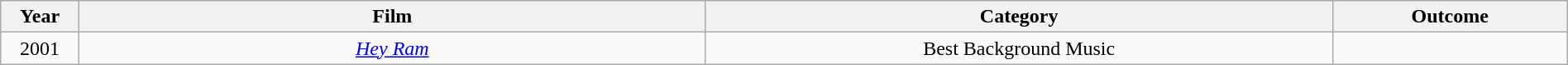<table class="wikitable" style="width:100%;">
<tr>
<th width=5%>Year</th>
<th style="width:40%;">Film</th>
<th style="width:40%;">Category</th>
<th style="width:15%;">Outcome</th>
</tr>
<tr>
<td style="text-align:center;">2001</td>
<td style="text-align:center;"><em><a href='#'>Hey Ram</a></em></td>
<td style="text-align:center;">Best Background Music</td>
<td></td>
</tr>
</table>
